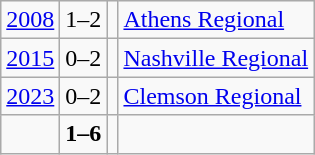<table class="wikitable">
<tr>
<td><a href='#'>2008</a></td>
<td>1–2</td>
<td></td>
<td><a href='#'>Athens Regional</a></td>
</tr>
<tr>
<td><a href='#'>2015</a></td>
<td>0–2</td>
<td></td>
<td><a href='#'>Nashville Regional</a></td>
</tr>
<tr>
<td><a href='#'>2023</a></td>
<td>0–2</td>
<td></td>
<td><a href='#'>Clemson Regional</a></td>
</tr>
<tr>
<td></td>
<td><strong>1–6</strong></td>
<td><strong></strong></td>
<td></td>
</tr>
</table>
